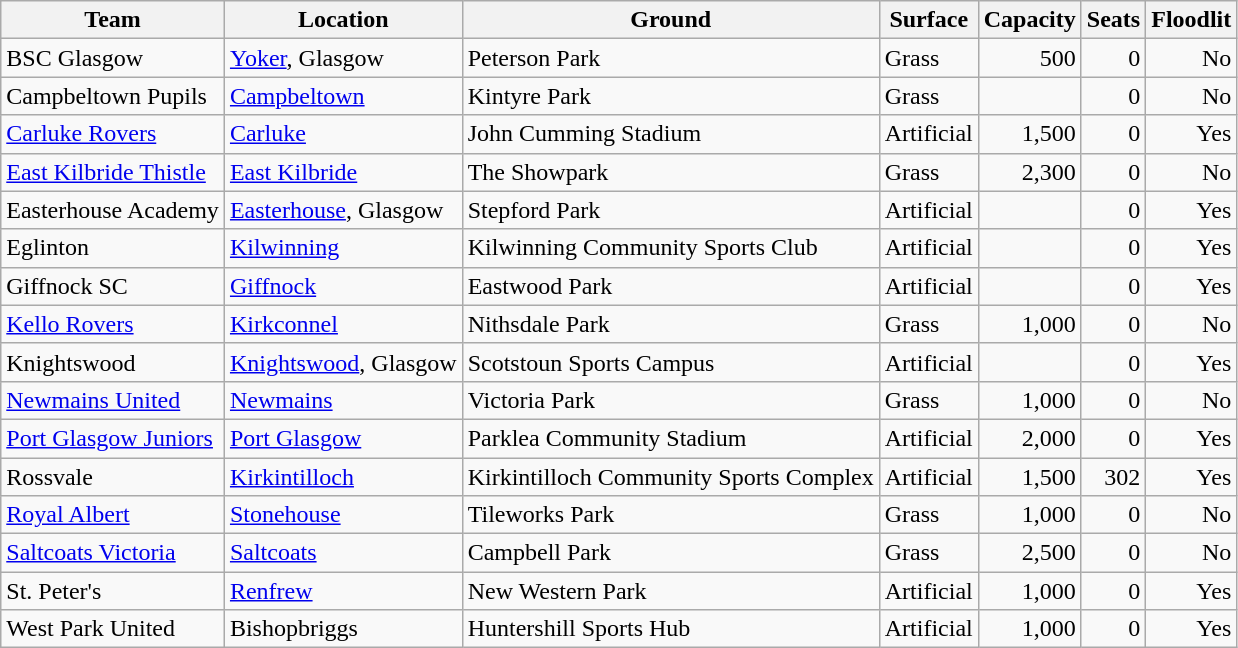<table class="wikitable sortable">
<tr>
<th>Team</th>
<th>Location</th>
<th>Ground</th>
<th>Surface</th>
<th data-sort-type="number">Capacity</th>
<th data-sort-type="number">Seats</th>
<th>Floodlit</th>
</tr>
<tr>
<td>BSC Glasgow</td>
<td><a href='#'>Yoker</a>, Glasgow</td>
<td>Peterson Park</td>
<td>Grass</td>
<td align=right>500</td>
<td align=right>0</td>
<td align=right>No</td>
</tr>
<tr>
<td>Campbeltown Pupils</td>
<td><a href='#'>Campbeltown</a></td>
<td>Kintyre Park</td>
<td>Grass</td>
<td align=right></td>
<td align=right>0</td>
<td align=right>No</td>
</tr>
<tr>
<td><a href='#'>Carluke Rovers</a> </td>
<td><a href='#'>Carluke</a></td>
<td>John Cumming Stadium</td>
<td>Artificial</td>
<td align=right>1,500</td>
<td align=right>0</td>
<td align=right>Yes</td>
</tr>
<tr>
<td><a href='#'>East Kilbride Thistle</a></td>
<td><a href='#'>East Kilbride</a></td>
<td>The Showpark</td>
<td>Grass</td>
<td align=right>2,300</td>
<td align=right>0</td>
<td align=right>No</td>
</tr>
<tr>
<td>Easterhouse Academy</td>
<td><a href='#'>Easterhouse</a>, Glasgow</td>
<td>Stepford Park</td>
<td>Artificial</td>
<td align=right></td>
<td align=right>0</td>
<td align=right>Yes</td>
</tr>
<tr>
<td>Eglinton</td>
<td><a href='#'>Kilwinning</a></td>
<td>Kilwinning Community Sports Club</td>
<td>Artificial</td>
<td align=right></td>
<td align=right>0</td>
<td align=right>Yes</td>
</tr>
<tr>
<td>Giffnock SC</td>
<td><a href='#'>Giffnock</a></td>
<td>Eastwood Park</td>
<td>Artificial</td>
<td align=right></td>
<td align=right>0</td>
<td align=right>Yes</td>
</tr>
<tr>
<td><a href='#'>Kello Rovers</a></td>
<td><a href='#'>Kirkconnel</a></td>
<td>Nithsdale Park</td>
<td>Grass</td>
<td align=right>1,000</td>
<td align=right>0</td>
<td align=right>No</td>
</tr>
<tr>
<td>Knightswood</td>
<td><a href='#'>Knightswood</a>, Glasgow</td>
<td>Scotstoun Sports Campus</td>
<td>Artificial</td>
<td align=right></td>
<td align=right>0</td>
<td align=right>Yes</td>
</tr>
<tr>
<td><a href='#'>Newmains United</a></td>
<td><a href='#'>Newmains</a></td>
<td>Victoria Park</td>
<td>Grass</td>
<td align=right>1,000</td>
<td align=right>0</td>
<td align=right>No</td>
</tr>
<tr>
<td><a href='#'>Port Glasgow Juniors</a></td>
<td><a href='#'>Port Glasgow</a></td>
<td>Parklea Community Stadium</td>
<td>Artificial</td>
<td align=right>2,000</td>
<td align=right>0</td>
<td align=right>Yes</td>
</tr>
<tr>
<td>Rossvale</td>
<td><a href='#'>Kirkintilloch</a></td>
<td>Kirkintilloch Community Sports Complex</td>
<td>Artificial</td>
<td align=right>1,500</td>
<td align=right>302</td>
<td align=right>Yes</td>
</tr>
<tr>
<td><a href='#'>Royal Albert</a></td>
<td><a href='#'>Stonehouse</a></td>
<td>Tileworks Park</td>
<td>Grass</td>
<td align=right>1,000</td>
<td align=right>0</td>
<td align=right>No</td>
</tr>
<tr>
<td><a href='#'>Saltcoats Victoria</a></td>
<td><a href='#'>Saltcoats</a></td>
<td>Campbell Park</td>
<td>Grass</td>
<td align=right>2,500</td>
<td align=right>0</td>
<td align=right>No</td>
</tr>
<tr>
<td>St. Peter's</td>
<td><a href='#'>Renfrew</a></td>
<td>New Western Park</td>
<td>Artificial</td>
<td align=right>1,000</td>
<td align=right>0</td>
<td align=right>Yes</td>
</tr>
<tr>
<td>West Park United</td>
<td>Bishopbriggs</td>
<td>Huntershill Sports Hub</td>
<td>Artificial</td>
<td align=right>1,000</td>
<td align=right>0</td>
<td align=right>Yes</td>
</tr>
</table>
